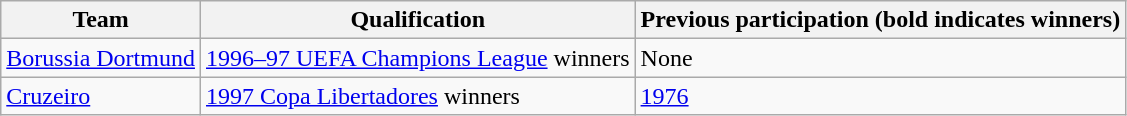<table class="wikitable">
<tr>
<th>Team</th>
<th>Qualification</th>
<th>Previous participation (bold indicates winners)</th>
</tr>
<tr>
<td> <a href='#'>Borussia Dortmund</a></td>
<td><a href='#'>1996–97 UEFA Champions League</a> winners</td>
<td>None</td>
</tr>
<tr>
<td> <a href='#'>Cruzeiro</a></td>
<td><a href='#'>1997 Copa Libertadores</a> winners</td>
<td><a href='#'>1976</a></td>
</tr>
</table>
